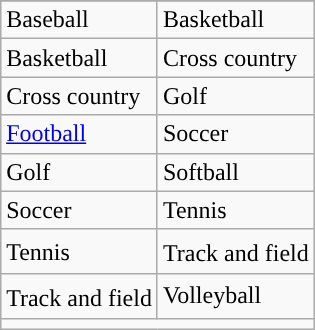<table class="wikitable" style="float:right; clear:right; margin:0 0 1em 1em;">
<tr>
</tr>
<tr>
<td>Baseball</td>
<td>Basketball</td>
</tr>
<tr>
<td>Basketball</td>
<td>Cross country</td>
</tr>
<tr>
<td>Cross country</td>
<td>Golf</td>
</tr>
<tr>
<td><a href='#'>Football</a></td>
<td>Soccer</td>
</tr>
<tr>
<td>Golf</td>
<td>Softball</td>
</tr>
<tr>
<td>Soccer</td>
<td>Tennis</td>
</tr>
<tr>
<td>Tennis</td>
<td>Track and field<sup></sup></td>
</tr>
<tr>
<td>Track and field<sup></sup></td>
<td>Volleyball</td>
</tr>
<tr>
<td colspan="2"></td>
</tr>
</table>
